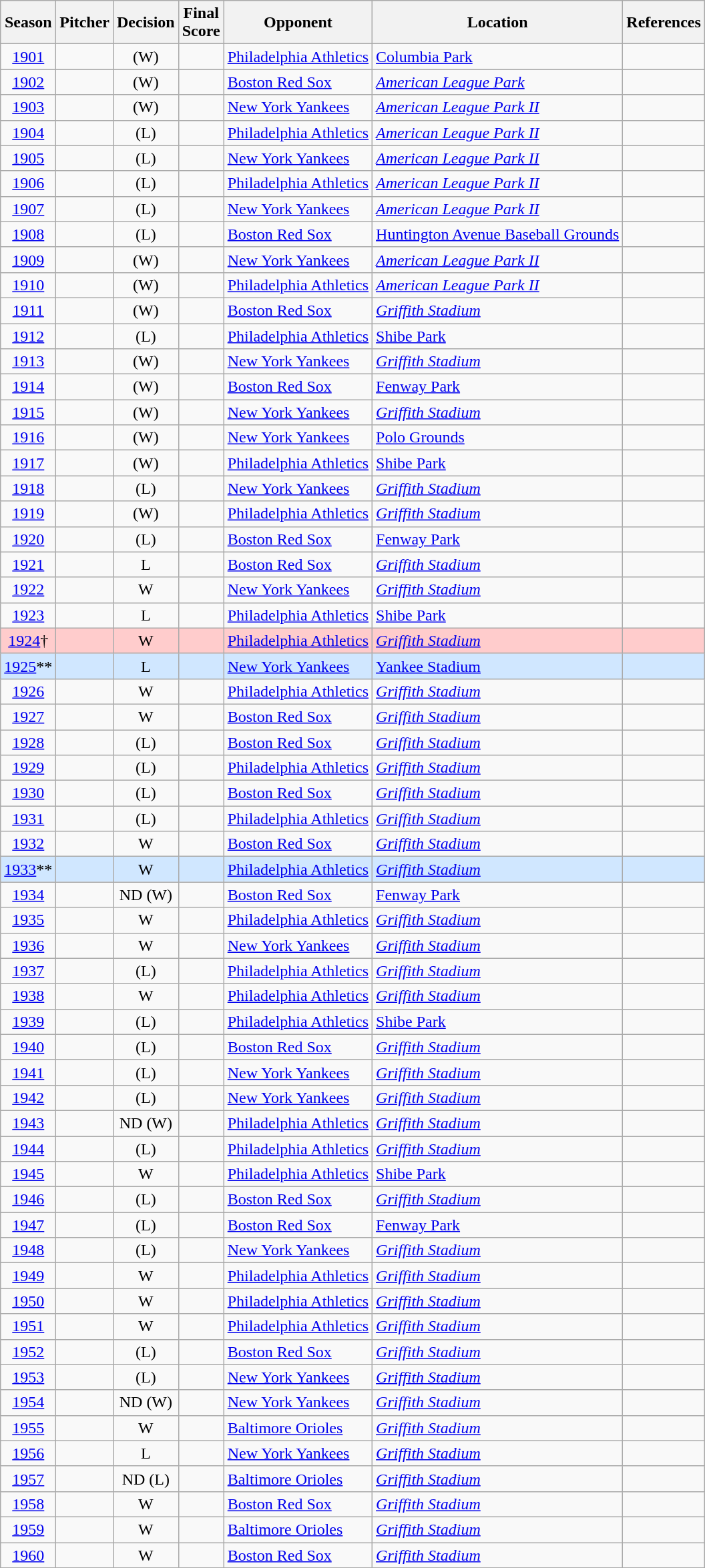<table class="wikitable sortable">
<tr>
<th>Season</th>
<th>Pitcher</th>
<th>Decision</th>
<th>Final<br>Score</th>
<th>Opponent</th>
<th>Location</th>
<th class="unsortable">References</th>
</tr>
<tr>
<td align=center><a href='#'>1901</a></td>
<td></td>
<td align=center>(W)</td>
<td align=center></td>
<td><a href='#'>Philadelphia Athletics</a></td>
<td><a href='#'>Columbia Park</a></td>
<td align="center"></td>
</tr>
<tr>
<td align=center><a href='#'>1902</a></td>
<td></td>
<td align=center>(W)</td>
<td align=center></td>
<td><a href='#'>Boston Red Sox</a></td>
<td><em><a href='#'>American League Park</a></em></td>
<td align="center"></td>
</tr>
<tr>
<td align=center><a href='#'>1903</a></td>
<td> </td>
<td align=center>(W)</td>
<td align=center></td>
<td><a href='#'>New York Yankees</a></td>
<td><em><a href='#'>American League Park II</a></em></td>
<td align="center"></td>
</tr>
<tr>
<td align=center><a href='#'>1904</a></td>
<td></td>
<td align=center>(L)</td>
<td align=center></td>
<td><a href='#'>Philadelphia Athletics</a></td>
<td><em><a href='#'>American League Park II</a></em></td>
<td align="center"></td>
</tr>
<tr>
<td align=center><a href='#'>1905</a></td>
<td></td>
<td align=center>(L)</td>
<td align=center></td>
<td><a href='#'>New York Yankees</a></td>
<td><em><a href='#'>American League Park II</a></em></td>
<td align="center"></td>
</tr>
<tr>
<td align=center><a href='#'>1906</a></td>
<td></td>
<td align=center>(L)</td>
<td align=center></td>
<td><a href='#'>Philadelphia Athletics</a></td>
<td><em><a href='#'>American League Park II</a></em></td>
<td align="center"></td>
</tr>
<tr>
<td align=center><a href='#'>1907</a></td>
<td> </td>
<td align=center>(L)</td>
<td align=center></td>
<td><a href='#'>New York Yankees</a></td>
<td><em><a href='#'>American League Park II</a></em></td>
<td align="center"></td>
</tr>
<tr>
<td align=center><a href='#'>1908</a></td>
<td></td>
<td align=center>(L)</td>
<td align=center></td>
<td><a href='#'>Boston Red Sox</a></td>
<td><a href='#'>Huntington Avenue Baseball Grounds</a></td>
<td align="center"></td>
</tr>
<tr>
<td align=center><a href='#'>1909</a></td>
<td> </td>
<td align=center>(W)</td>
<td align=center></td>
<td><a href='#'>New York Yankees</a></td>
<td><em><a href='#'>American League Park II</a></em></td>
<td align="center"></td>
</tr>
<tr>
<td align=center><a href='#'>1910</a></td>
<td></td>
<td align=center>(W)</td>
<td align=center></td>
<td><a href='#'>Philadelphia Athletics</a></td>
<td><em><a href='#'>American League Park II</a></em></td>
<td align="center"></td>
</tr>
<tr>
<td align=center><a href='#'>1911</a></td>
<td></td>
<td align=center>(W)</td>
<td align=center></td>
<td><a href='#'>Boston Red Sox</a></td>
<td><em><a href='#'>Griffith Stadium</a></em></td>
<td align="center"></td>
</tr>
<tr>
<td align=center><a href='#'>1912</a></td>
<td> </td>
<td align=center>(L)</td>
<td align=center></td>
<td><a href='#'>Philadelphia Athletics</a></td>
<td><a href='#'>Shibe Park</a></td>
<td align="center"></td>
</tr>
<tr>
<td align=center><a href='#'>1913</a></td>
<td> </td>
<td align=center>(W)</td>
<td align=center></td>
<td><a href='#'>New York Yankees</a></td>
<td><em><a href='#'>Griffith Stadium</a></em></td>
<td align="center"></td>
</tr>
<tr>
<td align=center><a href='#'>1914</a></td>
<td> </td>
<td align=center>(W)</td>
<td align=center></td>
<td><a href='#'>Boston Red Sox</a></td>
<td><a href='#'>Fenway Park</a></td>
<td align="center"></td>
</tr>
<tr>
<td align=center><a href='#'>1915</a></td>
<td> </td>
<td align=center>(W)</td>
<td align=center></td>
<td><a href='#'>New York Yankees</a></td>
<td><em><a href='#'>Griffith Stadium</a></em></td>
<td align="center"></td>
</tr>
<tr>
<td align=center><a href='#'>1916</a></td>
<td> </td>
<td align=center>(W)</td>
<td align=center></td>
<td><a href='#'>New York Yankees</a></td>
<td><a href='#'>Polo Grounds</a></td>
<td align="center"></td>
</tr>
<tr>
<td align=center><a href='#'>1917</a></td>
<td> </td>
<td align=center>(W)</td>
<td align=center></td>
<td><a href='#'>Philadelphia Athletics</a></td>
<td><a href='#'>Shibe Park</a></td>
<td align="center"></td>
</tr>
<tr>
<td align=center><a href='#'>1918</a></td>
<td> </td>
<td align=center>(L)</td>
<td align=center></td>
<td><a href='#'>New York Yankees</a></td>
<td><em><a href='#'>Griffith Stadium</a></em></td>
<td align="center"></td>
</tr>
<tr>
<td align=center><a href='#'>1919</a></td>
<td> </td>
<td align=center>(W)</td>
<td align=center></td>
<td><a href='#'>Philadelphia Athletics</a></td>
<td><em><a href='#'>Griffith Stadium</a></em></td>
<td align="center"></td>
</tr>
<tr>
<td align=center><a href='#'>1920</a></td>
<td> </td>
<td align=center>(L)</td>
<td align=center></td>
<td><a href='#'>Boston Red Sox</a></td>
<td><a href='#'>Fenway Park</a></td>
<td align="center"></td>
</tr>
<tr>
<td align=center><a href='#'>1921</a></td>
<td> </td>
<td align=center>L</td>
<td align=center></td>
<td><a href='#'>Boston Red Sox</a></td>
<td><em><a href='#'>Griffith Stadium</a></em></td>
<td align="center"></td>
</tr>
<tr>
<td align=center><a href='#'>1922</a></td>
<td></td>
<td align=center>W</td>
<td align=center></td>
<td><a href='#'>New York Yankees</a></td>
<td><em><a href='#'>Griffith Stadium</a></em></td>
<td align="center"></td>
</tr>
<tr>
<td align=center><a href='#'>1923</a></td>
<td> </td>
<td align=center>L</td>
<td align=center></td>
<td><a href='#'>Philadelphia Athletics</a></td>
<td><a href='#'>Shibe Park</a></td>
<td align="center"></td>
</tr>
<tr>
<td style="background-color: #FFCCCC" align="center"><a href='#'>1924</a>†</td>
<td style="background-color: #FFCCCC"> </td>
<td style="background-color: #FFCCCC" align="center">W</td>
<td style="background-color: #FFCCCC" align=center></td>
<td style="background-color: #FFCCCC"><a href='#'>Philadelphia Athletics</a></td>
<td style="background-color: #FFCCCC"><em><a href='#'>Griffith Stadium</a></em></td>
<td style="background-color: #FFCCCC" align="center"></td>
</tr>
<tr>
<td style="background-color: #D0E7FF" align="center"><a href='#'>1925</a>**</td>
<td style="background-color: #D0E7FF"> </td>
<td style="background-color: #D0E7FF" align="center">L</td>
<td style="background-color: #D0E7FF" align=center></td>
<td style="background-color: #D0E7FF"><a href='#'>New York Yankees</a></td>
<td style="background-color: #D0E7FF"><a href='#'>Yankee Stadium</a></td>
<td style="background-color: #D0E7FF" align="center"></td>
</tr>
<tr>
<td align=center><a href='#'>1926</a></td>
<td> </td>
<td align=center>W</td>
<td align=center></td>
<td><a href='#'>Philadelphia Athletics</a></td>
<td><em><a href='#'>Griffith Stadium</a></em></td>
<td align="center"></td>
</tr>
<tr>
<td align=center><a href='#'>1927</a></td>
<td></td>
<td align=center>W</td>
<td align=center></td>
<td><a href='#'>Boston Red Sox</a></td>
<td><em><a href='#'>Griffith Stadium</a></em></td>
<td align="center"></td>
</tr>
<tr>
<td align=center><a href='#'>1928</a></td>
<td></td>
<td align=center>(L)</td>
<td align=center></td>
<td><a href='#'>Boston Red Sox</a></td>
<td><em><a href='#'>Griffith Stadium</a></em></td>
<td align="center"></td>
</tr>
<tr>
<td align=center><a href='#'>1929</a></td>
<td></td>
<td align=center>(L)</td>
<td align=center></td>
<td><a href='#'>Philadelphia Athletics</a></td>
<td><em><a href='#'>Griffith Stadium</a></em></td>
<td align="center"></td>
</tr>
<tr>
<td align=center><a href='#'>1930</a></td>
<td></td>
<td align=center>(L)</td>
<td align=center></td>
<td><a href='#'>Boston Red Sox</a></td>
<td><em><a href='#'>Griffith Stadium</a></em></td>
<td align="center"></td>
</tr>
<tr>
<td align=center><a href='#'>1931</a></td>
<td></td>
<td align=center>(L)</td>
<td align=center></td>
<td><a href='#'>Philadelphia Athletics</a></td>
<td><em><a href='#'>Griffith Stadium</a></em></td>
<td align="center"></td>
</tr>
<tr>
<td align=center><a href='#'>1932</a></td>
<td></td>
<td align=center>W</td>
<td align=center></td>
<td><a href='#'>Boston Red Sox</a></td>
<td><em><a href='#'>Griffith Stadium</a></em></td>
<td align="center"></td>
</tr>
<tr>
<td style="background-color: #D0E7FF" align="center"><a href='#'>1933</a>**</td>
<td style="background-color: #D0E7FF"> </td>
<td style="background-color: #D0E7FF" align="center">W</td>
<td style="background-color: #D0E7FF" align=center></td>
<td style="background-color: #D0E7FF"><a href='#'>Philadelphia Athletics</a></td>
<td style="background-color: #D0E7FF"><em><a href='#'>Griffith Stadium</a></em></td>
<td style="background-color: #D0E7FF" align="center"></td>
</tr>
<tr>
<td align=center><a href='#'>1934</a></td>
<td></td>
<td align=center>ND (W)</td>
<td align=center></td>
<td><a href='#'>Boston Red Sox</a></td>
<td><a href='#'>Fenway Park</a></td>
<td align="center"></td>
</tr>
<tr>
<td align=center><a href='#'>1935</a></td>
<td> </td>
<td align=center>W</td>
<td align=center></td>
<td><a href='#'>Philadelphia Athletics</a></td>
<td><em><a href='#'>Griffith Stadium</a></em></td>
<td align="center"></td>
</tr>
<tr>
<td align=center><a href='#'>1936</a></td>
<td></td>
<td align=center>W</td>
<td align=center></td>
<td><a href='#'>New York Yankees</a></td>
<td><em><a href='#'>Griffith Stadium</a></em></td>
<td align="center"></td>
</tr>
<tr>
<td align=center><a href='#'>1937</a></td>
<td></td>
<td align=center>(L)</td>
<td align=center></td>
<td><a href='#'>Philadelphia Athletics</a></td>
<td><em><a href='#'>Griffith Stadium</a></em></td>
<td align="center"></td>
</tr>
<tr>
<td align=center><a href='#'>1938</a></td>
<td></td>
<td align=center>W</td>
<td align=center></td>
<td><a href='#'>Philadelphia Athletics</a></td>
<td><em><a href='#'>Griffith Stadium</a></em></td>
<td align="center"></td>
</tr>
<tr>
<td align=center><a href='#'>1939</a></td>
<td></td>
<td align=center>(L)</td>
<td align=center></td>
<td><a href='#'>Philadelphia Athletics</a></td>
<td><a href='#'>Shibe Park</a></td>
<td align="center"></td>
</tr>
<tr>
<td align=center><a href='#'>1940</a></td>
<td></td>
<td align=center>(L)</td>
<td align=center></td>
<td><a href='#'>Boston Red Sox</a></td>
<td><em><a href='#'>Griffith Stadium</a></em></td>
<td align="center"></td>
</tr>
<tr>
<td align=center><a href='#'>1941</a></td>
<td> </td>
<td align=center>(L)</td>
<td align=center></td>
<td><a href='#'>New York Yankees</a></td>
<td><em><a href='#'>Griffith Stadium</a></em></td>
<td align="center"></td>
</tr>
<tr>
<td align=center><a href='#'>1942</a></td>
<td></td>
<td align=center>(L)</td>
<td align=center></td>
<td><a href='#'>New York Yankees</a></td>
<td><em><a href='#'>Griffith Stadium</a></em></td>
<td align="center"></td>
</tr>
<tr>
<td align=center><a href='#'>1943</a></td>
<td> </td>
<td align=center>ND (W)</td>
<td align=center></td>
<td><a href='#'>Philadelphia Athletics</a></td>
<td><em><a href='#'>Griffith Stadium</a></em></td>
<td align="center"></td>
</tr>
<tr>
<td align=center><a href='#'>1944</a></td>
<td></td>
<td align=center>(L)</td>
<td align=center></td>
<td><a href='#'>Philadelphia Athletics</a></td>
<td><em><a href='#'>Griffith Stadium</a></em></td>
<td align="center"></td>
</tr>
<tr>
<td align=center><a href='#'>1945</a></td>
<td> </td>
<td align=center>W</td>
<td align=center></td>
<td><a href='#'>Philadelphia Athletics</a></td>
<td><a href='#'>Shibe Park</a></td>
<td align="center"></td>
</tr>
<tr>
<td align=center><a href='#'>1946</a></td>
<td></td>
<td align=center>(L)</td>
<td align=center></td>
<td><a href='#'>Boston Red Sox</a></td>
<td><em><a href='#'>Griffith Stadium</a></em></td>
<td align="center"></td>
</tr>
<tr>
<td align=center><a href='#'>1947</a></td>
<td></td>
<td align=center>(L)</td>
<td align=center></td>
<td><a href='#'>Boston Red Sox</a></td>
<td><a href='#'>Fenway Park</a></td>
<td align="center"></td>
</tr>
<tr>
<td align=center><a href='#'>1948</a></td>
<td> </td>
<td align=center>(L)</td>
<td align=center></td>
<td><a href='#'>New York Yankees</a></td>
<td><em><a href='#'>Griffith Stadium</a></em></td>
<td align="center"></td>
</tr>
<tr>
<td align=center><a href='#'>1949</a></td>
<td></td>
<td align=center>W</td>
<td align=center></td>
<td><a href='#'>Philadelphia Athletics</a></td>
<td><em><a href='#'>Griffith Stadium</a></em></td>
<td align="center"></td>
</tr>
<tr>
<td align=center><a href='#'>1950</a></td>
<td> </td>
<td align=center>W</td>
<td align=center></td>
<td><a href='#'>Philadelphia Athletics</a></td>
<td><em><a href='#'>Griffith Stadium</a></em></td>
<td align="center"></td>
</tr>
<tr>
<td align=center><a href='#'>1951</a></td>
<td></td>
<td align=center>W</td>
<td align=center></td>
<td><a href='#'>Philadelphia Athletics</a></td>
<td><em><a href='#'>Griffith Stadium</a></em></td>
<td align="center"></td>
</tr>
<tr>
<td align=center><a href='#'>1952</a></td>
<td></td>
<td align=center>(L)</td>
<td align=center></td>
<td><a href='#'>Boston Red Sox</a></td>
<td><em><a href='#'>Griffith Stadium</a></em></td>
<td align="center"></td>
</tr>
<tr>
<td align=center><a href='#'>1953</a></td>
<td> </td>
<td align=center>(L)</td>
<td align=center></td>
<td><a href='#'>New York Yankees</a></td>
<td><em><a href='#'>Griffith Stadium</a></em></td>
<td align="center"></td>
</tr>
<tr>
<td align=center><a href='#'>1954</a></td>
<td></td>
<td align=center>ND (W)</td>
<td align=center></td>
<td><a href='#'>New York Yankees</a></td>
<td><em><a href='#'>Griffith Stadium</a></em></td>
<td align="center"></td>
</tr>
<tr>
<td align=center><a href='#'>1955</a></td>
<td> </td>
<td align=center>W</td>
<td align=center></td>
<td><a href='#'>Baltimore Orioles</a></td>
<td><em><a href='#'>Griffith Stadium</a></em></td>
<td align="center"></td>
</tr>
<tr>
<td align=center><a href='#'>1956</a></td>
<td></td>
<td align=center>L</td>
<td align=center></td>
<td><a href='#'>New York Yankees</a></td>
<td><em><a href='#'>Griffith Stadium</a></em></td>
<td align="center"></td>
</tr>
<tr>
<td align=center><a href='#'>1957</a></td>
<td></td>
<td align=center>ND (L)</td>
<td align=center></td>
<td><a href='#'>Baltimore Orioles</a></td>
<td><em><a href='#'>Griffith Stadium</a></em></td>
<td align="center"></td>
</tr>
<tr>
<td align=center><a href='#'>1958</a></td>
<td></td>
<td align=center>W</td>
<td align=center></td>
<td><a href='#'>Boston Red Sox</a></td>
<td><em><a href='#'>Griffith Stadium</a></em></td>
<td align="center"></td>
</tr>
<tr>
<td align=center><a href='#'>1959</a></td>
<td>  </td>
<td align=center>W</td>
<td align=center></td>
<td><a href='#'>Baltimore Orioles</a></td>
<td><em><a href='#'>Griffith Stadium</a></em></td>
<td align="center"></td>
</tr>
<tr>
<td align=center><a href='#'>1960</a></td>
<td> </td>
<td align=center>W</td>
<td align=center></td>
<td><a href='#'>Boston Red Sox</a></td>
<td><em><a href='#'>Griffith Stadium</a></em></td>
<td align="center"></td>
</tr>
<tr>
</tr>
</table>
